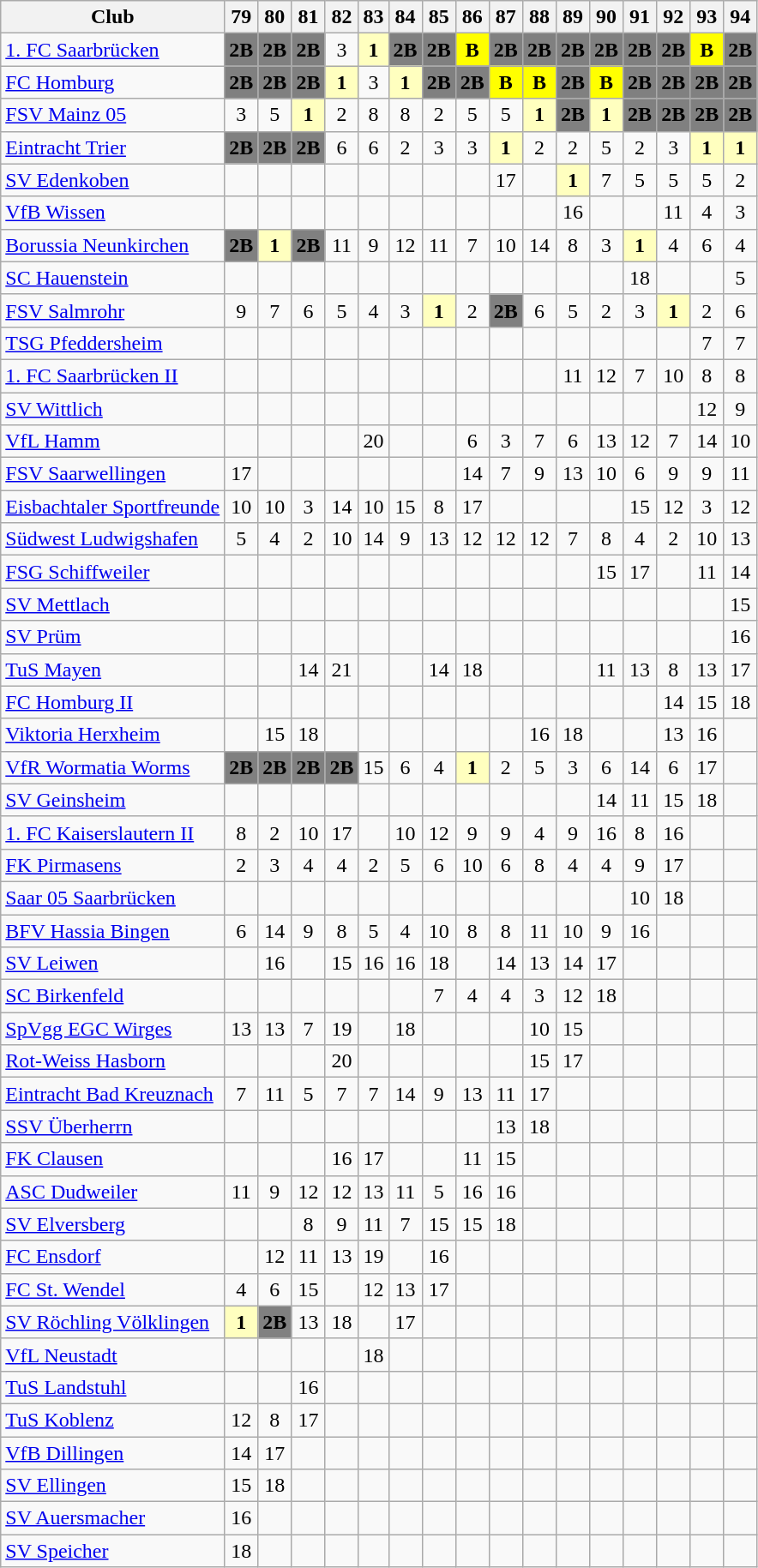<table class="wikitable sortable">
<tr>
<th>Club</th>
<th class="unsortable">79</th>
<th class="unsortable">80</th>
<th class="unsortable">81</th>
<th class="unsortable">82</th>
<th class="unsortable">83</th>
<th class="unsortable">84</th>
<th class="unsortable">85</th>
<th class="unsortable">86</th>
<th class="unsortable">87</th>
<th class="unsortable">88</th>
<th class="unsortable">89</th>
<th class="unsortable">90</th>
<th class="unsortable">91</th>
<th class="unsortable">92</th>
<th class="unsortable">93</th>
<th class="unsortable">94</th>
</tr>
<tr align="center">
<td align="left"><a href='#'>1. FC Saarbrücken</a></td>
<td style="background:#808080"><strong>2B</strong></td>
<td style="background:#808080"><strong>2B</strong></td>
<td style="background:#808080"><strong>2B</strong></td>
<td>3</td>
<td style="background:#ffffbf"><strong>1</strong></td>
<td style="background:#808080"><strong>2B</strong></td>
<td style="background:#808080"><strong>2B</strong></td>
<td style="background:#FFFF00"><strong>B</strong></td>
<td style="background:#808080"><strong>2B</strong></td>
<td style="background:#808080"><strong>2B</strong></td>
<td style="background:#808080"><strong>2B</strong></td>
<td style="background:#808080"><strong>2B</strong></td>
<td style="background:#808080"><strong>2B</strong></td>
<td style="background:#808080"><strong>2B</strong></td>
<td style="background:#FFFF00"><strong>B</strong></td>
<td style="background:#808080"><strong>2B</strong></td>
</tr>
<tr align="center">
<td align="left"><a href='#'>FC Homburg</a></td>
<td style="background:#808080"><strong>2B</strong></td>
<td style="background:#808080"><strong>2B</strong></td>
<td style="background:#808080"><strong>2B</strong></td>
<td style="background:#ffffbf"><strong>1</strong></td>
<td>3</td>
<td style="background:#ffffbf"><strong>1</strong></td>
<td style="background:#808080"><strong>2B</strong></td>
<td style="background:#808080"><strong>2B</strong></td>
<td style="background:#FFFF00"><strong>B</strong></td>
<td style="background:#FFFF00"><strong>B</strong></td>
<td style="background:#808080"><strong>2B</strong></td>
<td style="background:#FFFF00"><strong>B</strong></td>
<td style="background:#808080"><strong>2B</strong></td>
<td style="background:#808080"><strong>2B</strong></td>
<td style="background:#808080"><strong>2B</strong></td>
<td style="background:#808080"><strong>2B</strong></td>
</tr>
<tr align="center">
<td align="left"><a href='#'>FSV Mainz 05</a></td>
<td>3</td>
<td>5</td>
<td style="background:#ffffbf"><strong>1</strong></td>
<td>2</td>
<td>8</td>
<td>8</td>
<td>2</td>
<td>5</td>
<td>5</td>
<td style="background:#ffffbf"><strong>1</strong></td>
<td style="background:#808080"><strong>2B</strong></td>
<td style="background:#ffffbf"><strong>1</strong></td>
<td style="background:#808080"><strong>2B</strong></td>
<td style="background:#808080"><strong>2B</strong></td>
<td style="background:#808080"><strong>2B</strong></td>
<td style="background:#808080"><strong>2B</strong></td>
</tr>
<tr align="center">
<td align="left"><a href='#'>Eintracht Trier</a></td>
<td style="background:#808080"><strong>2B</strong></td>
<td style="background:#808080"><strong>2B</strong></td>
<td style="background:#808080"><strong>2B</strong></td>
<td>6</td>
<td>6</td>
<td>2</td>
<td>3</td>
<td>3</td>
<td style="background:#ffffbf"><strong>1</strong></td>
<td>2</td>
<td>2</td>
<td>5</td>
<td>2</td>
<td>3</td>
<td style="background:#ffffbf"><strong>1</strong></td>
<td style="background:#ffffbf"><strong>1</strong></td>
</tr>
<tr align="center">
<td align="left"><a href='#'>SV Edenkoben</a></td>
<td></td>
<td></td>
<td></td>
<td></td>
<td></td>
<td></td>
<td></td>
<td></td>
<td>17</td>
<td></td>
<td style="background:#ffffbf"><strong>1</strong></td>
<td>7</td>
<td>5</td>
<td>5</td>
<td>5</td>
<td>2</td>
</tr>
<tr align="center">
<td align="left"><a href='#'>VfB Wissen</a></td>
<td></td>
<td></td>
<td></td>
<td></td>
<td></td>
<td></td>
<td></td>
<td></td>
<td></td>
<td></td>
<td>16</td>
<td></td>
<td></td>
<td>11</td>
<td>4</td>
<td>3</td>
</tr>
<tr align="center">
<td align="left"><a href='#'>Borussia Neunkirchen</a></td>
<td style="background:#808080"><strong>2B</strong></td>
<td style="background:#ffffbf"><strong>1</strong></td>
<td style="background:#808080"><strong>2B</strong></td>
<td>11</td>
<td>9</td>
<td>12</td>
<td>11</td>
<td>7</td>
<td>10</td>
<td>14</td>
<td>8</td>
<td>3</td>
<td style="background:#ffffbf"><strong>1</strong></td>
<td>4</td>
<td>6</td>
<td>4</td>
</tr>
<tr align="center">
<td align="left"><a href='#'>SC Hauenstein</a></td>
<td></td>
<td></td>
<td></td>
<td></td>
<td></td>
<td></td>
<td></td>
<td></td>
<td></td>
<td></td>
<td></td>
<td></td>
<td>18</td>
<td></td>
<td></td>
<td>5</td>
</tr>
<tr align="center">
<td align="left"><a href='#'>FSV Salmrohr</a></td>
<td>9</td>
<td>7</td>
<td>6</td>
<td>5</td>
<td>4</td>
<td>3</td>
<td style="background:#ffffbf"><strong>1</strong></td>
<td>2</td>
<td style="background:#808080"><strong>2B</strong></td>
<td>6</td>
<td>5</td>
<td>2</td>
<td>3</td>
<td style="background:#ffffbf"><strong>1</strong></td>
<td>2</td>
<td>6</td>
</tr>
<tr align="center">
<td align="left"><a href='#'>TSG Pfeddersheim</a></td>
<td></td>
<td></td>
<td></td>
<td></td>
<td></td>
<td></td>
<td></td>
<td></td>
<td></td>
<td></td>
<td></td>
<td></td>
<td></td>
<td></td>
<td>7</td>
<td>7</td>
</tr>
<tr align="center">
<td align="left"><a href='#'>1. FC Saarbrücken II</a></td>
<td></td>
<td></td>
<td></td>
<td></td>
<td></td>
<td></td>
<td></td>
<td></td>
<td></td>
<td></td>
<td>11</td>
<td>12</td>
<td>7</td>
<td>10</td>
<td>8</td>
<td>8</td>
</tr>
<tr align="center">
<td align="left"><a href='#'>SV Wittlich</a></td>
<td></td>
<td></td>
<td></td>
<td></td>
<td></td>
<td></td>
<td></td>
<td></td>
<td></td>
<td></td>
<td></td>
<td></td>
<td></td>
<td></td>
<td>12</td>
<td>9</td>
</tr>
<tr align="center">
<td align="left"><a href='#'>VfL Hamm</a></td>
<td></td>
<td></td>
<td></td>
<td></td>
<td>20</td>
<td></td>
<td></td>
<td>6</td>
<td>3</td>
<td>7</td>
<td>6</td>
<td>13</td>
<td>12</td>
<td>7</td>
<td>14</td>
<td>10</td>
</tr>
<tr align="center">
<td align="left"><a href='#'>FSV Saarwellingen</a></td>
<td>17</td>
<td></td>
<td></td>
<td></td>
<td></td>
<td></td>
<td></td>
<td>14</td>
<td>7</td>
<td>9</td>
<td>13</td>
<td>10</td>
<td>6</td>
<td>9</td>
<td>9</td>
<td>11</td>
</tr>
<tr align="center">
<td align="left"><a href='#'>Eisbachtaler Sportfreunde</a></td>
<td>10</td>
<td>10</td>
<td>3</td>
<td>14</td>
<td>10</td>
<td>15</td>
<td>8</td>
<td>17</td>
<td></td>
<td></td>
<td></td>
<td></td>
<td>15</td>
<td>12</td>
<td>3</td>
<td>12</td>
</tr>
<tr align="center">
<td align="left"><a href='#'>Südwest Ludwigshafen</a></td>
<td>5</td>
<td>4</td>
<td>2</td>
<td>10</td>
<td>14</td>
<td>9</td>
<td>13</td>
<td>12</td>
<td>12</td>
<td>12</td>
<td>7</td>
<td>8</td>
<td>4</td>
<td>2</td>
<td>10</td>
<td>13</td>
</tr>
<tr align="center">
<td align="left"><a href='#'>FSG Schiffweiler</a></td>
<td></td>
<td></td>
<td></td>
<td></td>
<td></td>
<td></td>
<td></td>
<td></td>
<td></td>
<td></td>
<td></td>
<td>15</td>
<td>17</td>
<td></td>
<td>11</td>
<td>14</td>
</tr>
<tr align="center">
<td align="left"><a href='#'>SV Mettlach</a></td>
<td></td>
<td></td>
<td></td>
<td></td>
<td></td>
<td></td>
<td></td>
<td></td>
<td></td>
<td></td>
<td></td>
<td></td>
<td></td>
<td></td>
<td></td>
<td>15</td>
</tr>
<tr align="center">
<td align="left"><a href='#'>SV Prüm</a></td>
<td></td>
<td></td>
<td></td>
<td></td>
<td></td>
<td></td>
<td></td>
<td></td>
<td></td>
<td></td>
<td></td>
<td></td>
<td></td>
<td></td>
<td></td>
<td>16</td>
</tr>
<tr align="center">
<td align="left"><a href='#'>TuS Mayen</a></td>
<td></td>
<td></td>
<td>14</td>
<td>21</td>
<td></td>
<td></td>
<td>14</td>
<td>18</td>
<td></td>
<td></td>
<td></td>
<td>11</td>
<td>13</td>
<td>8</td>
<td>13</td>
<td>17</td>
</tr>
<tr align="center">
<td align="left"><a href='#'>FC Homburg II</a></td>
<td></td>
<td></td>
<td></td>
<td></td>
<td></td>
<td></td>
<td></td>
<td></td>
<td></td>
<td></td>
<td></td>
<td></td>
<td></td>
<td>14</td>
<td>15</td>
<td>18</td>
</tr>
<tr align="center">
<td align="left"><a href='#'>Viktoria Herxheim</a></td>
<td></td>
<td>15</td>
<td>18</td>
<td></td>
<td></td>
<td></td>
<td></td>
<td></td>
<td></td>
<td>16</td>
<td>18</td>
<td></td>
<td></td>
<td>13</td>
<td>16</td>
<td></td>
</tr>
<tr align="center">
<td align="left"><a href='#'>VfR Wormatia Worms</a></td>
<td style="background:#808080"><strong>2B</strong></td>
<td style="background:#808080"><strong>2B</strong></td>
<td style="background:#808080"><strong>2B</strong></td>
<td style="background:#808080"><strong>2B</strong></td>
<td>15</td>
<td>6</td>
<td>4</td>
<td style="background:#ffffbf"><strong>1</strong></td>
<td>2</td>
<td>5</td>
<td>3</td>
<td>6</td>
<td>14</td>
<td>6</td>
<td>17</td>
<td></td>
</tr>
<tr align="center">
<td align="left"><a href='#'>SV Geinsheim</a></td>
<td></td>
<td></td>
<td></td>
<td></td>
<td></td>
<td></td>
<td></td>
<td></td>
<td></td>
<td></td>
<td></td>
<td>14</td>
<td>11</td>
<td>15</td>
<td>18</td>
<td></td>
</tr>
<tr align="center">
<td align="left"><a href='#'>1. FC Kaiserslautern II</a></td>
<td>8</td>
<td>2</td>
<td>10</td>
<td>17</td>
<td></td>
<td>10</td>
<td>12</td>
<td>9</td>
<td>9</td>
<td>4</td>
<td>9</td>
<td>16</td>
<td>8</td>
<td>16</td>
<td></td>
<td></td>
</tr>
<tr align="center">
<td align="left"><a href='#'>FK Pirmasens</a></td>
<td>2</td>
<td>3</td>
<td>4</td>
<td>4</td>
<td>2</td>
<td>5</td>
<td>6</td>
<td>10</td>
<td>6</td>
<td>8</td>
<td>4</td>
<td>4</td>
<td>9</td>
<td>17</td>
<td></td>
<td></td>
</tr>
<tr align="center">
<td align="left"><a href='#'>Saar 05 Saarbrücken</a></td>
<td></td>
<td></td>
<td></td>
<td></td>
<td></td>
<td></td>
<td></td>
<td></td>
<td></td>
<td></td>
<td></td>
<td></td>
<td>10</td>
<td>18</td>
<td></td>
<td></td>
</tr>
<tr align="center">
<td align="left"><a href='#'>BFV Hassia Bingen</a></td>
<td>6</td>
<td>14</td>
<td>9</td>
<td>8</td>
<td>5</td>
<td>4</td>
<td>10</td>
<td>8</td>
<td>8</td>
<td>11</td>
<td>10</td>
<td>9</td>
<td>16</td>
<td></td>
<td></td>
<td></td>
</tr>
<tr align="center">
<td align="left"><a href='#'>SV Leiwen</a></td>
<td></td>
<td>16</td>
<td></td>
<td>15</td>
<td>16</td>
<td>16</td>
<td>18</td>
<td></td>
<td>14</td>
<td>13</td>
<td>14</td>
<td>17</td>
<td></td>
<td></td>
<td></td>
<td></td>
</tr>
<tr align="center">
<td align="left"><a href='#'>SC Birkenfeld</a></td>
<td></td>
<td></td>
<td></td>
<td></td>
<td></td>
<td></td>
<td>7</td>
<td>4</td>
<td>4</td>
<td>3</td>
<td>12</td>
<td>18</td>
<td></td>
<td></td>
<td></td>
<td></td>
</tr>
<tr align="center">
<td align="left"><a href='#'>SpVgg EGC Wirges</a></td>
<td>13</td>
<td>13</td>
<td>7</td>
<td>19</td>
<td></td>
<td>18</td>
<td></td>
<td></td>
<td></td>
<td>10</td>
<td>15</td>
<td></td>
<td></td>
<td></td>
<td></td>
<td></td>
</tr>
<tr align="center">
<td align="left"><a href='#'>Rot-Weiss Hasborn</a></td>
<td></td>
<td></td>
<td></td>
<td>20</td>
<td></td>
<td></td>
<td></td>
<td></td>
<td></td>
<td>15</td>
<td>17</td>
<td></td>
<td></td>
<td></td>
<td></td>
<td></td>
</tr>
<tr align="center">
<td align="left"><a href='#'>Eintracht Bad Kreuznach</a></td>
<td>7</td>
<td>11</td>
<td>5</td>
<td>7</td>
<td>7</td>
<td>14</td>
<td>9</td>
<td>13</td>
<td>11</td>
<td>17</td>
<td></td>
<td></td>
<td></td>
<td></td>
<td></td>
<td></td>
</tr>
<tr align="center">
<td align="left"><a href='#'>SSV Überherrn</a></td>
<td></td>
<td></td>
<td></td>
<td></td>
<td></td>
<td></td>
<td></td>
<td></td>
<td>13</td>
<td>18</td>
<td></td>
<td></td>
<td></td>
<td></td>
<td></td>
<td></td>
</tr>
<tr align="center">
<td align="left"><a href='#'>FK Clausen</a></td>
<td></td>
<td></td>
<td></td>
<td>16</td>
<td>17</td>
<td></td>
<td></td>
<td>11</td>
<td>15</td>
<td></td>
<td></td>
<td></td>
<td></td>
<td></td>
<td></td>
<td></td>
</tr>
<tr align="center">
<td align="left"><a href='#'>ASC Dudweiler</a></td>
<td>11</td>
<td>9</td>
<td>12</td>
<td>12</td>
<td>13</td>
<td>11</td>
<td>5</td>
<td>16</td>
<td>16</td>
<td></td>
<td></td>
<td></td>
<td></td>
<td></td>
<td></td>
<td></td>
</tr>
<tr align="center">
<td align="left"><a href='#'>SV Elversberg</a></td>
<td></td>
<td></td>
<td>8</td>
<td>9</td>
<td>11</td>
<td>7</td>
<td>15</td>
<td>15</td>
<td>18</td>
<td></td>
<td></td>
<td></td>
<td></td>
<td></td>
<td></td>
<td></td>
</tr>
<tr align="center">
<td align="left"><a href='#'>FC Ensdorf</a></td>
<td></td>
<td>12</td>
<td>11</td>
<td>13</td>
<td>19</td>
<td></td>
<td>16</td>
<td></td>
<td></td>
<td></td>
<td></td>
<td></td>
<td></td>
<td></td>
<td></td>
<td></td>
</tr>
<tr align="center">
<td align="left"><a href='#'>FC St. Wendel</a></td>
<td>4</td>
<td>6</td>
<td>15</td>
<td></td>
<td>12</td>
<td>13</td>
<td>17</td>
<td></td>
<td></td>
<td></td>
<td></td>
<td></td>
<td></td>
<td></td>
<td></td>
<td></td>
</tr>
<tr align="center">
<td align="left"><a href='#'>SV Röchling Völklingen</a></td>
<td style="background:#ffffbf"><strong>1</strong></td>
<td style="background:#808080"><strong>2B</strong></td>
<td>13</td>
<td>18</td>
<td></td>
<td>17</td>
<td></td>
<td></td>
<td></td>
<td></td>
<td></td>
<td></td>
<td></td>
<td></td>
<td></td>
<td></td>
</tr>
<tr align="center">
<td align="left"><a href='#'>VfL Neustadt</a></td>
<td></td>
<td></td>
<td></td>
<td></td>
<td>18</td>
<td></td>
<td></td>
<td></td>
<td></td>
<td></td>
<td></td>
<td></td>
<td></td>
<td></td>
<td></td>
<td></td>
</tr>
<tr align="center">
<td align="left"><a href='#'>TuS Landstuhl</a></td>
<td></td>
<td></td>
<td>16</td>
<td></td>
<td></td>
<td></td>
<td></td>
<td></td>
<td></td>
<td></td>
<td></td>
<td></td>
<td></td>
<td></td>
<td></td>
<td></td>
</tr>
<tr align="center">
<td align="left"><a href='#'>TuS Koblenz</a></td>
<td>12</td>
<td>8</td>
<td>17</td>
<td></td>
<td></td>
<td></td>
<td></td>
<td></td>
<td></td>
<td></td>
<td></td>
<td></td>
<td></td>
<td></td>
<td></td>
<td></td>
</tr>
<tr align="center">
<td align="left"><a href='#'>VfB Dillingen</a></td>
<td>14</td>
<td>17</td>
<td></td>
<td></td>
<td></td>
<td></td>
<td></td>
<td></td>
<td></td>
<td></td>
<td></td>
<td></td>
<td></td>
<td></td>
<td></td>
<td></td>
</tr>
<tr align="center">
<td align="left"><a href='#'>SV Ellingen</a></td>
<td>15</td>
<td>18</td>
<td></td>
<td></td>
<td></td>
<td></td>
<td></td>
<td></td>
<td></td>
<td></td>
<td></td>
<td></td>
<td></td>
<td></td>
<td></td>
<td></td>
</tr>
<tr align="center">
<td align="left"><a href='#'>SV Auersmacher</a></td>
<td>16</td>
<td></td>
<td></td>
<td></td>
<td></td>
<td></td>
<td></td>
<td></td>
<td></td>
<td></td>
<td></td>
<td></td>
<td></td>
<td></td>
<td></td>
<td></td>
</tr>
<tr align="center">
<td align="left"><a href='#'>SV Speicher</a></td>
<td>18</td>
<td></td>
<td></td>
<td></td>
<td></td>
<td></td>
<td></td>
<td></td>
<td></td>
<td></td>
<td></td>
<td></td>
<td></td>
<td></td>
<td></td>
<td></td>
</tr>
</table>
